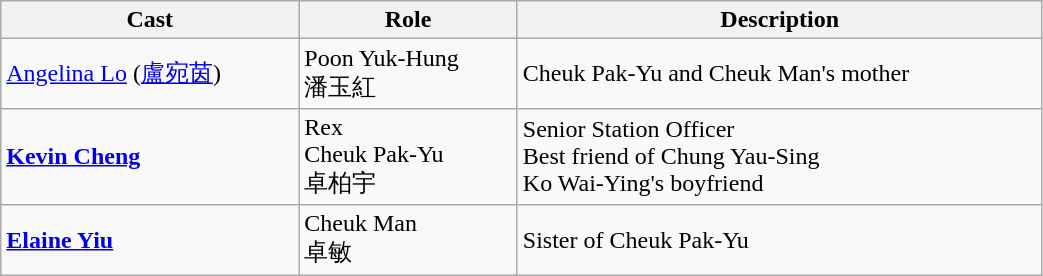<table class="wikitable" width="55%">
<tr>
<th>Cast</th>
<th>Role</th>
<th>Description</th>
</tr>
<tr>
<td><a href='#'>Angelina Lo</a> (<a href='#'>盧宛茵</a>)</td>
<td>Poon Yuk-Hung <br> 潘玉紅</td>
<td>Cheuk Pak-Yu and Cheuk Man's mother</td>
</tr>
<tr>
<td><strong><a href='#'>Kevin Cheng</a></strong></td>
<td>Rex <br> Cheuk Pak-Yu <br> 卓柏宇</td>
<td>Senior Station Officer <br> Best friend of Chung Yau-Sing <br> Ko Wai-Ying's boyfriend</td>
</tr>
<tr>
<td><strong><a href='#'>Elaine Yiu</a></strong></td>
<td>Cheuk Man <br> 卓敏</td>
<td>Sister of Cheuk Pak-Yu</td>
</tr>
</table>
